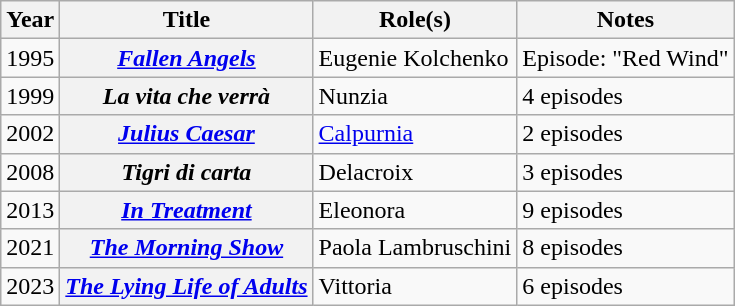<table class="wikitable plainrowheaders sortable">
<tr>
<th scope="col">Year</th>
<th scope="col">Title</th>
<th scope="col">Role(s)</th>
<th scope="col" class="unsortable">Notes</th>
</tr>
<tr>
<td>1995</td>
<th scope="row"><em><a href='#'>Fallen Angels</a></em></th>
<td>Eugenie Kolchenko</td>
<td>Episode: "Red Wind"</td>
</tr>
<tr>
<td>1999</td>
<th scope="row"><em>La vita che verrà</em></th>
<td>Nunzia</td>
<td>4 episodes</td>
</tr>
<tr>
<td>2002</td>
<th scope="row"><em><a href='#'>Julius Caesar</a></em></th>
<td><a href='#'>Calpurnia</a></td>
<td>2 episodes</td>
</tr>
<tr>
<td>2008</td>
<th scope="row"><em>Tigri di carta</em></th>
<td>Delacroix</td>
<td>3 episodes</td>
</tr>
<tr>
<td>2013</td>
<th scope="row"><em><a href='#'>In Treatment</a></em></th>
<td>Eleonora</td>
<td>9 episodes</td>
</tr>
<tr>
<td>2021</td>
<th scope="row"><em><a href='#'>The Morning Show</a></em></th>
<td>Paola Lambruschini</td>
<td>8 episodes</td>
</tr>
<tr>
<td>2023</td>
<th scope="row"><em><a href='#'>The Lying Life of Adults</a></em></th>
<td>Vittoria</td>
<td>6 episodes</td>
</tr>
</table>
